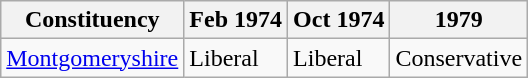<table class="wikitable">
<tr>
<th>Constituency</th>
<th>Feb 1974</th>
<th>Oct 1974</th>
<th>1979</th>
</tr>
<tr>
<td><a href='#'>Montgomeryshire</a></td>
<td bgcolor=>Liberal</td>
<td bgcolor=>Liberal</td>
<td bgcolor=>Conservative</td>
</tr>
</table>
